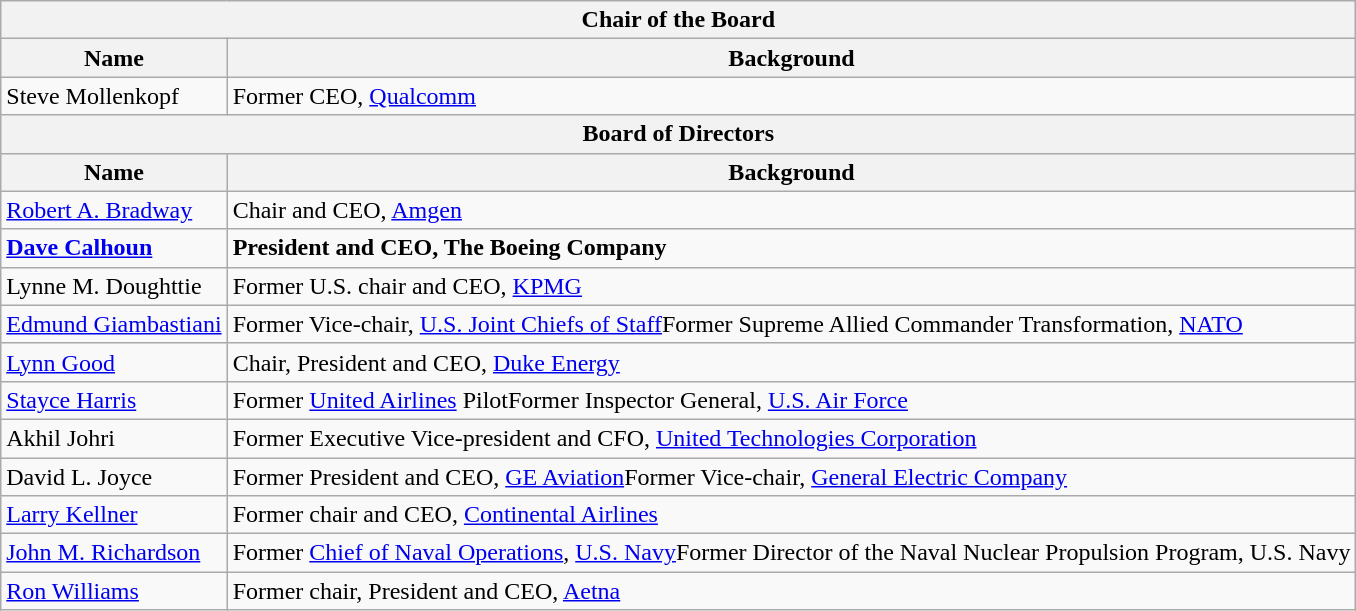<table class="wikitable">
<tr>
<th scope="col" colspan="2">Chair of the Board</th>
</tr>
<tr>
<th scope="col">Name</th>
<th scope="col">Background</th>
</tr>
<tr>
<td>Steve Mollenkopf</td>
<td>Former CEO, <a href='#'>Qualcomm</a></td>
</tr>
<tr>
<th scope="col" colspan="2">Board of Directors</th>
</tr>
<tr>
<th scope="col">Name</th>
<th scope="col">Background</th>
</tr>
<tr>
<td><a href='#'>Robert A. Bradway</a></td>
<td>Chair and CEO, <a href='#'>Amgen</a></td>
</tr>
<tr>
<td><strong><a href='#'>Dave Calhoun</a></strong></td>
<td><strong>President and CEO, The Boeing Company</strong></td>
</tr>
<tr>
<td>Lynne M. Doughttie</td>
<td>Former U.S. chair and CEO, <a href='#'>KPMG</a></td>
</tr>
<tr>
<td><a href='#'>Edmund Giambastiani</a></td>
<td>Former Vice-chair, <a href='#'>U.S. Joint Chiefs of Staff</a>Former Supreme Allied Commander Transformation, <a href='#'>NATO</a></td>
</tr>
<tr>
<td><a href='#'>Lynn Good</a></td>
<td>Chair, President and CEO, <a href='#'>Duke Energy</a></td>
</tr>
<tr>
<td><a href='#'>Stayce Harris</a></td>
<td>Former <a href='#'>United Airlines</a> PilotFormer Inspector General, <a href='#'>U.S. Air Force</a></td>
</tr>
<tr>
<td>Akhil Johri</td>
<td>Former Executive Vice-president and CFO, <a href='#'>United Technologies Corporation</a></td>
</tr>
<tr>
<td>David L. Joyce</td>
<td>Former President and CEO, <a href='#'>GE Aviation</a>Former Vice-chair, <a href='#'>General Electric Company</a></td>
</tr>
<tr>
<td><a href='#'>Larry Kellner</a></td>
<td>Former chair and CEO, <a href='#'>Continental Airlines</a></td>
</tr>
<tr>
<td><a href='#'>John M. Richardson</a></td>
<td>Former <a href='#'>Chief of Naval Operations</a>, <a href='#'>U.S. Navy</a>Former Director of the Naval Nuclear Propulsion Program, U.S. Navy</td>
</tr>
<tr>
<td><a href='#'>Ron Williams</a></td>
<td>Former chair, President and CEO, <a href='#'>Aetna</a></td>
</tr>
</table>
